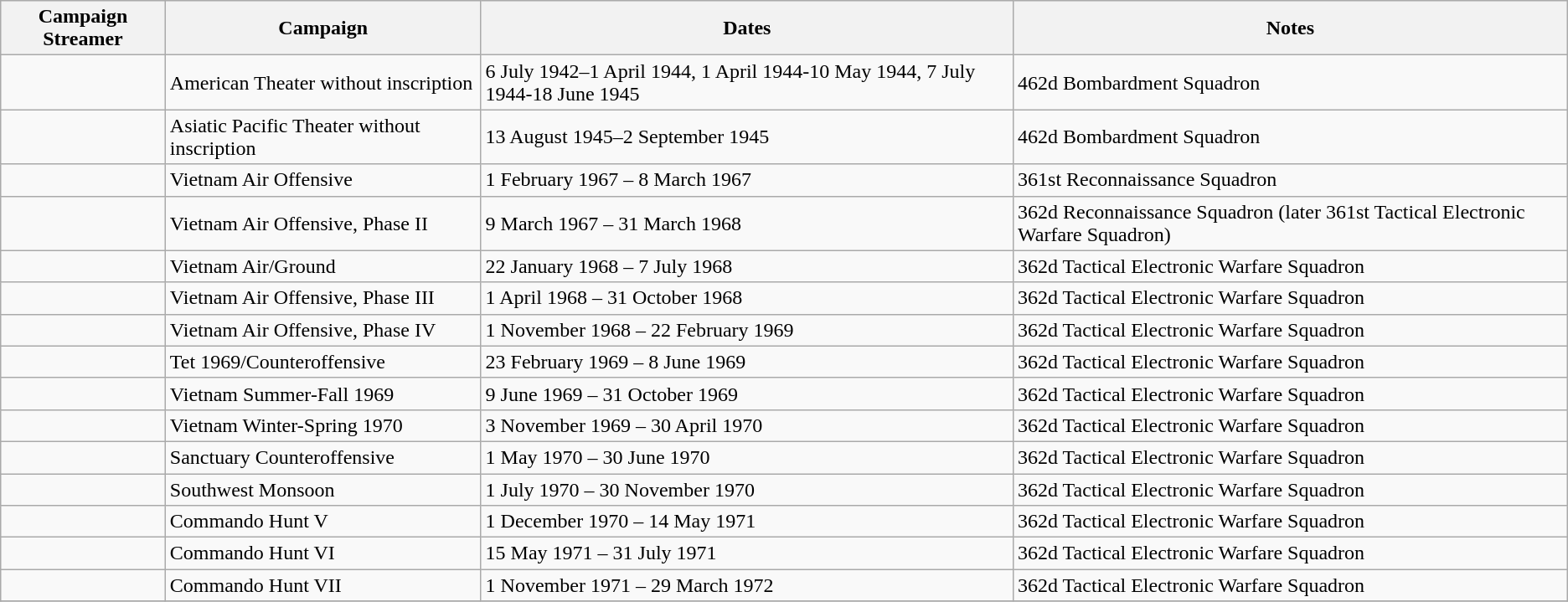<table class="wikitable">
<tr style="background:#efefef;">
<th>Campaign Streamer</th>
<th>Campaign</th>
<th>Dates</th>
<th>Notes</th>
</tr>
<tr>
<td></td>
<td>American Theater without inscription</td>
<td>6 July 1942–1 April 1944, 1 April 1944-10 May 1944, 7 July 1944-18 June 1945</td>
<td>462d Bombardment Squadron</td>
</tr>
<tr>
<td></td>
<td>Asiatic Pacific Theater without inscription</td>
<td>13 August 1945–2 September 1945</td>
<td>462d Bombardment Squadron</td>
</tr>
<tr>
<td></td>
<td>Vietnam Air Offensive</td>
<td>1 February 1967 – 8 March 1967</td>
<td>361st Reconnaissance Squadron</td>
</tr>
<tr>
<td></td>
<td>Vietnam Air Offensive, Phase II</td>
<td>9 March 1967 – 31 March 1968</td>
<td>362d Reconnaissance Squadron (later 361st Tactical Electronic Warfare Squadron)</td>
</tr>
<tr>
<td></td>
<td>Vietnam Air/Ground</td>
<td>22 January 1968 – 7 July 1968</td>
<td>362d Tactical Electronic Warfare Squadron</td>
</tr>
<tr>
<td></td>
<td>Vietnam Air Offensive, Phase III</td>
<td>1 April 1968 – 31 October 1968</td>
<td>362d Tactical Electronic Warfare Squadron</td>
</tr>
<tr>
<td></td>
<td>Vietnam Air Offensive, Phase IV</td>
<td>1 November 1968 – 22 February 1969</td>
<td>362d Tactical Electronic Warfare Squadron</td>
</tr>
<tr>
<td></td>
<td>Tet 1969/Counteroffensive</td>
<td>23 February 1969 – 8 June 1969</td>
<td>362d Tactical Electronic Warfare Squadron</td>
</tr>
<tr>
<td></td>
<td>Vietnam Summer-Fall 1969</td>
<td>9 June 1969 – 31 October 1969</td>
<td>362d Tactical Electronic Warfare Squadron</td>
</tr>
<tr>
<td></td>
<td>Vietnam Winter-Spring 1970</td>
<td>3 November 1969 – 30 April 1970</td>
<td>362d Tactical Electronic Warfare Squadron</td>
</tr>
<tr>
<td></td>
<td>Sanctuary Counteroffensive</td>
<td>1 May 1970 – 30 June 1970</td>
<td>362d Tactical Electronic Warfare Squadron</td>
</tr>
<tr>
<td></td>
<td>Southwest Monsoon</td>
<td>1 July 1970 – 30 November 1970</td>
<td>362d Tactical Electronic Warfare Squadron</td>
</tr>
<tr>
<td></td>
<td>Commando Hunt V</td>
<td>1 December 1970 – 14 May 1971</td>
<td>362d Tactical Electronic Warfare Squadron</td>
</tr>
<tr>
<td></td>
<td>Commando Hunt VI</td>
<td>15 May 1971 – 31 July 1971</td>
<td>362d Tactical Electronic Warfare Squadron</td>
</tr>
<tr>
<td></td>
<td>Commando Hunt VII</td>
<td>1 November 1971 – 29 March 1972</td>
<td>362d Tactical Electronic Warfare Squadron</td>
</tr>
<tr>
</tr>
</table>
